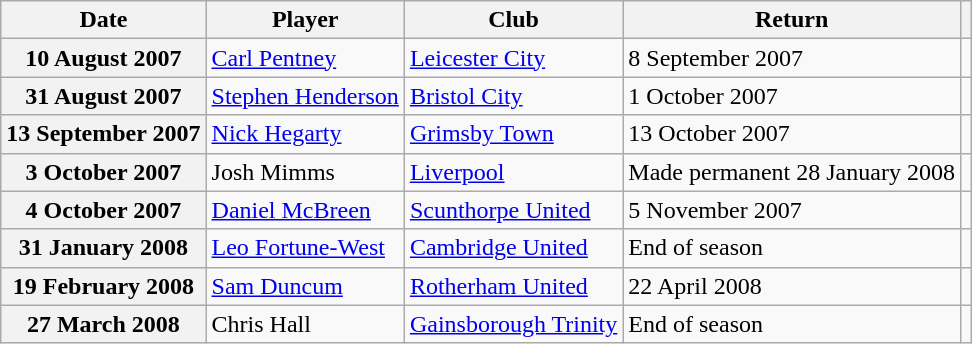<table class="wikitable plainrowheaders">
<tr>
<th scope=col>Date</th>
<th scope=col>Player</th>
<th scope=col>Club</th>
<th scope=col>Return</th>
<th scope=col class=unsortable></th>
</tr>
<tr>
<th scope=row>10 August 2007</th>
<td><a href='#'>Carl Pentney</a></td>
<td><a href='#'>Leicester City</a></td>
<td>8 September 2007</td>
<td style="text-align:center;"></td>
</tr>
<tr>
<th scope=row>31 August 2007</th>
<td><a href='#'>Stephen Henderson</a></td>
<td><a href='#'>Bristol City</a></td>
<td>1 October 2007</td>
<td style="text-align:center;"></td>
</tr>
<tr>
<th scope=row>13 September 2007</th>
<td><a href='#'>Nick Hegarty</a></td>
<td><a href='#'>Grimsby Town</a></td>
<td>13 October 2007</td>
<td style="text-align:center;"></td>
</tr>
<tr>
<th scope=row>3 October 2007</th>
<td>Josh Mimms</td>
<td><a href='#'>Liverpool</a></td>
<td>Made permanent 28 January 2008</td>
<td style="text-align:center;"></td>
</tr>
<tr>
<th scope=row>4 October 2007</th>
<td><a href='#'>Daniel McBreen</a></td>
<td><a href='#'>Scunthorpe United</a></td>
<td>5 November 2007</td>
<td style="text-align:center;"></td>
</tr>
<tr>
<th scope=row>31 January 2008</th>
<td><a href='#'>Leo Fortune-West</a></td>
<td><a href='#'>Cambridge United</a></td>
<td>End of season</td>
<td style="text-align:center;"></td>
</tr>
<tr>
<th scope=row>19 February 2008</th>
<td><a href='#'>Sam Duncum</a></td>
<td><a href='#'>Rotherham United</a></td>
<td>22 April 2008</td>
<td style="text-align:center;"></td>
</tr>
<tr>
<th scope=row>27 March 2008</th>
<td>Chris Hall</td>
<td><a href='#'>Gainsborough Trinity</a></td>
<td>End of season</td>
<td style="text-align:center;"></td>
</tr>
</table>
